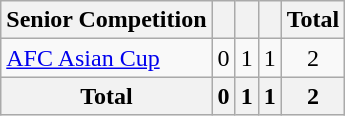<table class="wikitable" style="text-align: center;">
<tr>
<th>Senior Competition</th>
<th></th>
<th></th>
<th></th>
<th>Total</th>
</tr>
<tr>
<td align=left><a href='#'>AFC Asian Cup</a></td>
<td>0</td>
<td>1</td>
<td>1</td>
<td>2</td>
</tr>
<tr>
<th>Total</th>
<th>0</th>
<th>1</th>
<th>1</th>
<th>2</th>
</tr>
</table>
